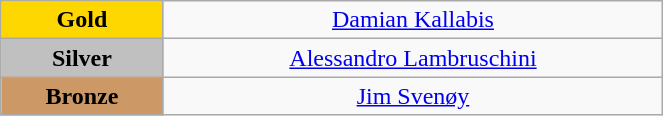<table class="wikitable" style=" text-align:center; " width="35%">
<tr>
<td bgcolor="gold"><strong>Gold</strong></td>
<td><a href='#'>Damian Kallabis</a><br>  <small><em></em></small></td>
</tr>
<tr>
<td bgcolor="silver"><strong>Silver</strong></td>
<td><a href='#'>Alessandro Lambruschini</a><br> <small><em></em></small></td>
</tr>
<tr>
<td bgcolor="CC9966"><strong>Bronze</strong></td>
<td><a href='#'>Jim Svenøy</a><br>  <small><em></em></small></td>
</tr>
</table>
